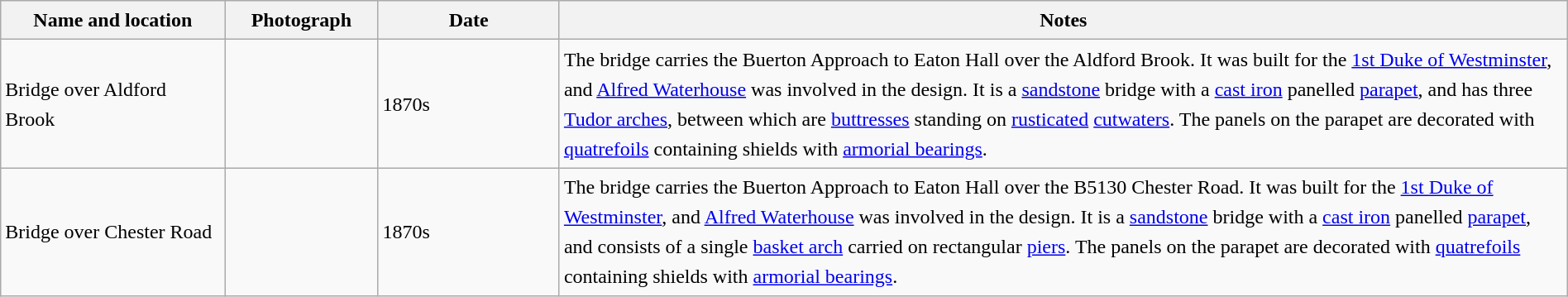<table class="wikitable sortable plainrowheaders" style="width:100%;border:0px;text-align:left;line-height:150%;">
<tr>
<th scope="col"  style="width:150px">Name and location</th>
<th scope="col"  style="width:100px" class="unsortable">Photograph</th>
<th scope="col"  style="width:120px">Date</th>
<th scope="col"  style="width:700px" class="unsortable">Notes</th>
</tr>
<tr>
<td>Bridge over Aldford Brook<br><small></small></td>
<td></td>
<td>1870s</td>
<td>The bridge carries the Buerton Approach to Eaton Hall over the Aldford Brook.  It was built for the <a href='#'>1st Duke of Westminster</a>, and <a href='#'>Alfred Waterhouse</a> was involved in the design.  It is a <a href='#'>sandstone</a> bridge with a <a href='#'>cast iron</a> panelled <a href='#'>parapet</a>, and has three <a href='#'>Tudor arches</a>, between which are <a href='#'>buttresses</a> standing on <a href='#'>rusticated</a> <a href='#'>cutwaters</a>.  The panels on the parapet are decorated with <a href='#'>quatrefoils</a> containing shields with <a href='#'>armorial bearings</a>.</td>
</tr>
<tr>
<td>Bridge over Chester Road<br><small></small></td>
<td></td>
<td>1870s</td>
<td>The bridge carries the Buerton Approach to Eaton Hall over the B5130 Chester Road.  It was built for the <a href='#'>1st Duke of Westminster</a>, and <a href='#'>Alfred Waterhouse</a> was involved in the design.  It is a <a href='#'>sandstone</a> bridge with a <a href='#'>cast iron</a> panelled <a href='#'>parapet</a>, and consists of a single <a href='#'>basket arch</a> carried on rectangular <a href='#'>piers</a>.  The panels on the parapet are decorated with <a href='#'>quatrefoils</a> containing shields with <a href='#'>armorial bearings</a>.</td>
</tr>
<tr>
</tr>
</table>
